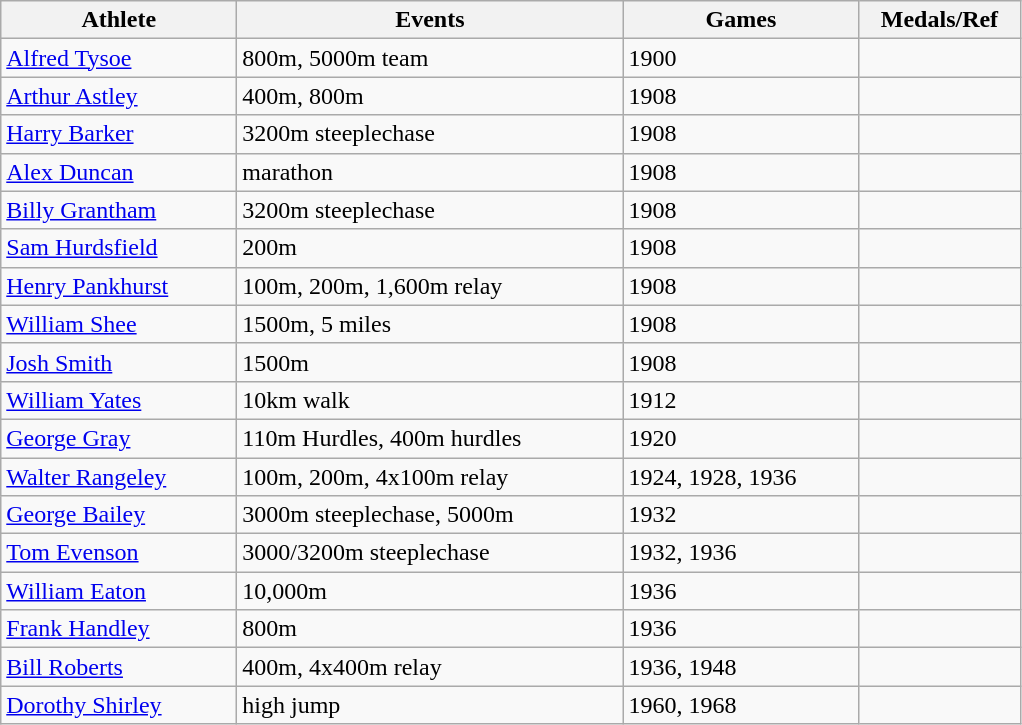<table class="wikitable">
<tr>
<th width=150>Athlete</th>
<th width=250>Events</th>
<th width=150>Games</th>
<th width=100>Medals/Ref</th>
</tr>
<tr>
<td><a href='#'>Alfred Tysoe</a></td>
<td>800m, 5000m team</td>
<td>1900</td>
<td></td>
</tr>
<tr>
<td><a href='#'>Arthur Astley</a></td>
<td>400m, 800m</td>
<td>1908</td>
<td></td>
</tr>
<tr>
<td><a href='#'>Harry Barker</a></td>
<td>3200m steeplechase</td>
<td>1908</td>
<td></td>
</tr>
<tr>
<td><a href='#'>Alex Duncan</a></td>
<td>marathon</td>
<td>1908</td>
<td></td>
</tr>
<tr>
<td><a href='#'>Billy Grantham</a></td>
<td>3200m steeplechase</td>
<td>1908</td>
<td></td>
</tr>
<tr>
<td><a href='#'>Sam Hurdsfield</a></td>
<td>200m</td>
<td>1908</td>
<td></td>
</tr>
<tr>
<td><a href='#'>Henry Pankhurst</a></td>
<td>100m, 200m, 1,600m relay</td>
<td>1908</td>
<td></td>
</tr>
<tr>
<td><a href='#'>William Shee</a></td>
<td>1500m, 5 miles</td>
<td>1908</td>
<td></td>
</tr>
<tr>
<td><a href='#'>Josh Smith</a></td>
<td>1500m</td>
<td>1908</td>
<td></td>
</tr>
<tr>
<td><a href='#'>William Yates</a></td>
<td>10km walk</td>
<td>1912</td>
<td></td>
</tr>
<tr>
<td><a href='#'>George Gray</a></td>
<td>110m Hurdles, 400m hurdles</td>
<td>1920</td>
<td></td>
</tr>
<tr>
<td><a href='#'>Walter Rangeley</a></td>
<td>100m, 200m, 4x100m relay</td>
<td>1924, 1928, 1936</td>
<td></td>
</tr>
<tr>
<td><a href='#'>George Bailey</a></td>
<td>3000m steeplechase, 5000m</td>
<td>1932</td>
<td></td>
</tr>
<tr>
<td><a href='#'>Tom Evenson</a></td>
<td>3000/3200m steeplechase</td>
<td>1932, 1936</td>
<td></td>
</tr>
<tr>
<td><a href='#'>William Eaton</a></td>
<td>10,000m</td>
<td>1936</td>
<td></td>
</tr>
<tr>
<td><a href='#'>Frank Handley</a></td>
<td>800m</td>
<td>1936</td>
<td></td>
</tr>
<tr>
<td><a href='#'>Bill Roberts</a></td>
<td>400m, 4x400m relay</td>
<td>1936, 1948</td>
<td></td>
</tr>
<tr>
<td><a href='#'>Dorothy Shirley</a></td>
<td>high jump</td>
<td>1960, 1968</td>
<td></td>
</tr>
</table>
